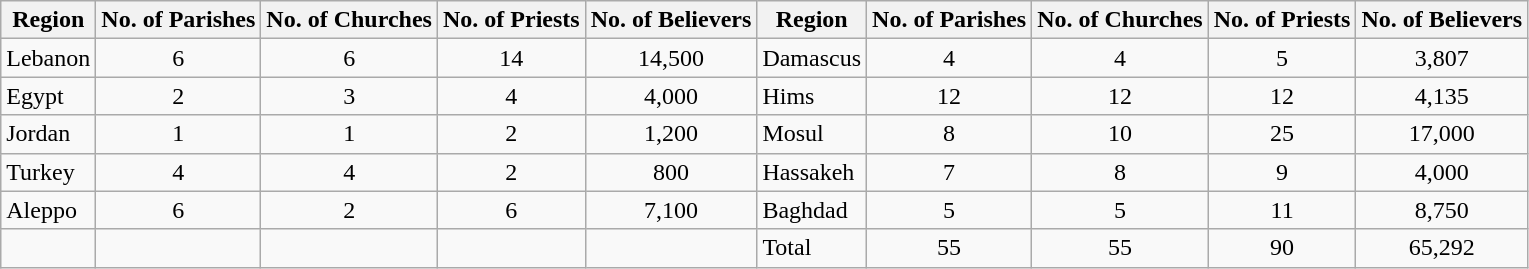<table class="wikitable" style="text-align:center">
<tr>
<th>Region</th>
<th>No. of Parishes</th>
<th>No. of Churches</th>
<th>No. of Priests</th>
<th>No. of Believers</th>
<th>Region</th>
<th>No. of Parishes</th>
<th>No. of Churches</th>
<th>No. of Priests</th>
<th>No. of Believers</th>
</tr>
<tr>
<td style="text-align:left">Lebanon</td>
<td>6</td>
<td>6</td>
<td>14</td>
<td>14,500</td>
<td style="text-align:left">Damascus</td>
<td>4</td>
<td>4</td>
<td>5</td>
<td>3,807</td>
</tr>
<tr>
<td style="text-align:left">Egypt</td>
<td>2</td>
<td>3</td>
<td>4</td>
<td>4,000</td>
<td style="text-align:left">Hims</td>
<td>12</td>
<td>12</td>
<td>12</td>
<td>4,135</td>
</tr>
<tr>
<td style="text-align:left">Jordan</td>
<td>1</td>
<td>1</td>
<td>2</td>
<td>1,200</td>
<td style="text-align:left">Mosul</td>
<td>8</td>
<td>10</td>
<td>25</td>
<td>17,000</td>
</tr>
<tr>
<td style="text-align:left">Turkey</td>
<td>4</td>
<td>4</td>
<td>2</td>
<td>800</td>
<td style="text-align:left">Hassakeh</td>
<td>7</td>
<td>8</td>
<td>9</td>
<td>4,000</td>
</tr>
<tr>
<td style="text-align:left">Aleppo</td>
<td>6</td>
<td>2</td>
<td>6</td>
<td>7,100</td>
<td style="text-align:left">Baghdad</td>
<td>5</td>
<td>5</td>
<td>11</td>
<td>8,750</td>
</tr>
<tr>
<td style="text-align:left"></td>
<td></td>
<td></td>
<td></td>
<td></td>
<td style="text-align:left">Total</td>
<td>55</td>
<td>55</td>
<td>90</td>
<td>65,292</td>
</tr>
</table>
